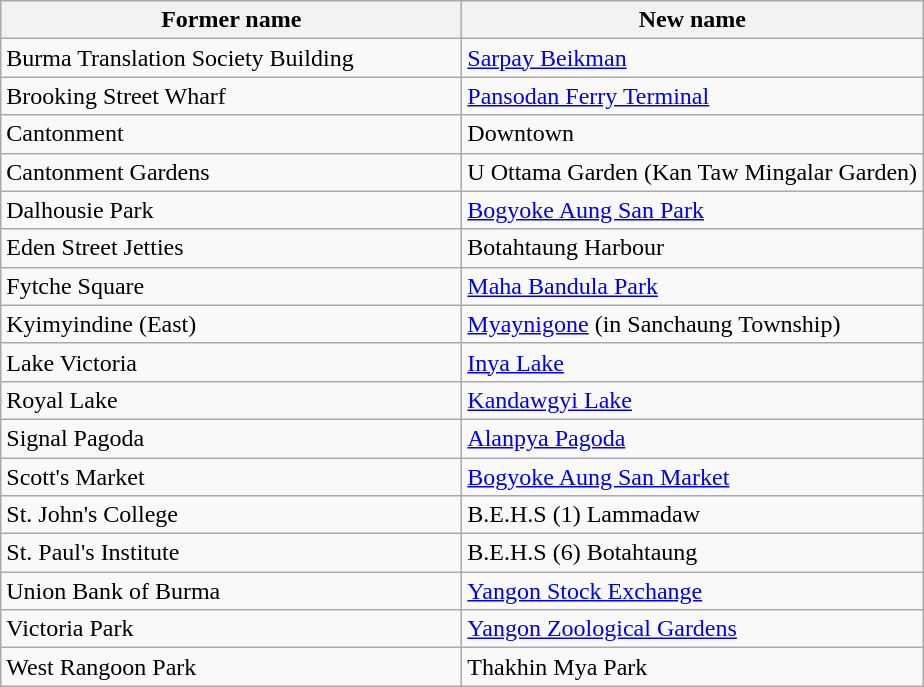<table class="wikitable">
<tr>
<th width="300">Former name</th>
<th width="300">New name</th>
</tr>
<tr>
<td>Burma Translation Society Building</td>
<td><a href='#'>Sarpay Beikman</a></td>
</tr>
<tr>
<td>Brooking Street Wharf</td>
<td><a href='#'>Pansodan Ferry Terminal</a></td>
</tr>
<tr>
<td>Cantonment</td>
<td>Downtown</td>
</tr>
<tr>
<td>Cantonment Gardens</td>
<td>U Ottama Garden (Kan Taw Mingalar Garden)</td>
</tr>
<tr>
<td>Dalhousie Park</td>
<td><a href='#'>Bogyoke Aung San Park</a></td>
</tr>
<tr>
<td>Eden Street Jetties</td>
<td>Botahtaung Harbour</td>
</tr>
<tr>
<td>Fytche Square</td>
<td><a href='#'>Maha Bandula Park</a></td>
</tr>
<tr>
<td>Kyimyindine (East)</td>
<td><a href='#'>Myaynigone</a> (in Sanchaung Township)</td>
</tr>
<tr>
<td>Lake Victoria</td>
<td><a href='#'>Inya Lake</a></td>
</tr>
<tr>
<td>Royal Lake</td>
<td><a href='#'>Kandawgyi Lake</a></td>
</tr>
<tr>
<td>Signal Pagoda</td>
<td><a href='#'>Alanpya Pagoda</a></td>
</tr>
<tr>
<td>Scott's Market</td>
<td><a href='#'>Bogyoke Aung San Market</a></td>
</tr>
<tr>
<td>St. John's College</td>
<td>B.E.H.S (1) Lammadaw</td>
</tr>
<tr>
<td>St. Paul's Institute</td>
<td>B.E.H.S (6) Botahtaung</td>
</tr>
<tr>
<td>Union Bank of Burma</td>
<td><a href='#'>Yangon Stock Exchange</a></td>
</tr>
<tr>
<td>Victoria Park</td>
<td><a href='#'>Yangon Zoological Gardens</a></td>
</tr>
<tr>
<td>West Rangoon Park</td>
<td>Thakhin Mya Park</td>
</tr>
</table>
